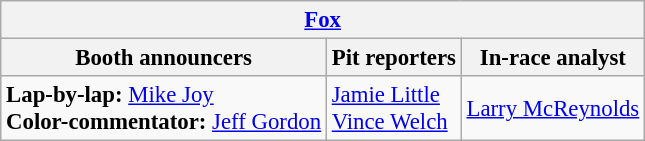<table class="wikitable" style="font-size: 95%">
<tr>
<th colspan="3"><a href='#'>Fox</a></th>
</tr>
<tr>
<th>Booth announcers</th>
<th>Pit reporters</th>
<th>In-race analyst</th>
</tr>
<tr>
<td><strong>Lap-by-lap:</strong> <a href='#'>Mike Joy</a><br><strong>Color-commentator:</strong> <a href='#'>Jeff Gordon</a></td>
<td><a href='#'>Jamie Little</a><br><a href='#'>Vince Welch</a></td>
<td><a href='#'>Larry McReynolds</a></td>
</tr>
</table>
